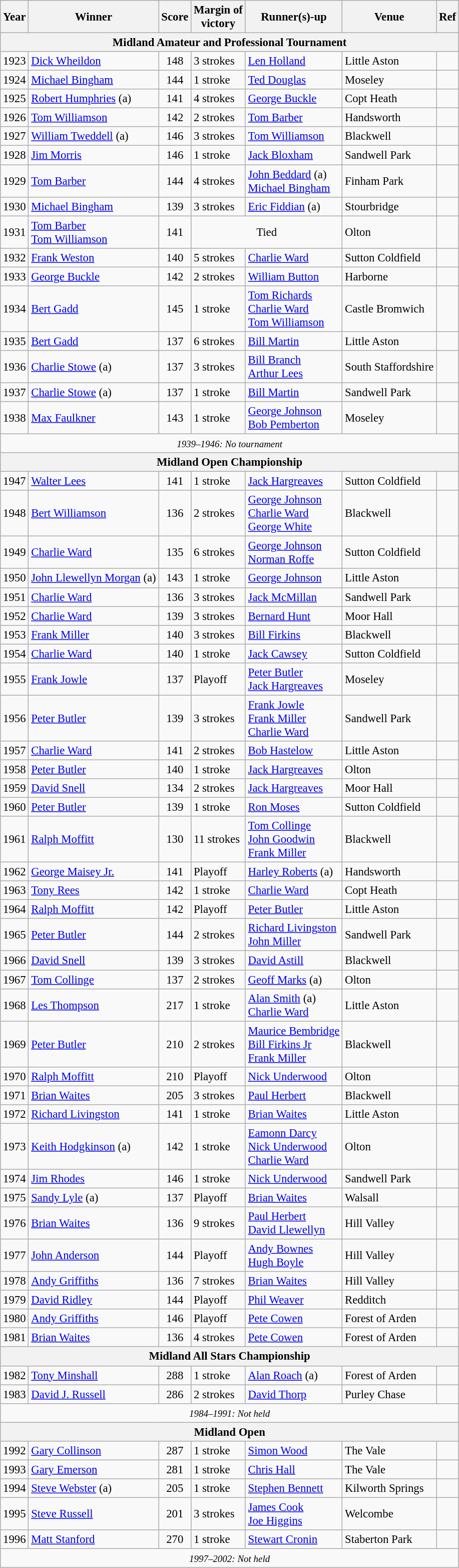<table class=wikitable style="font-size:95%">
<tr>
<th>Year</th>
<th>Winner</th>
<th>Score</th>
<th>Margin of<br>victory</th>
<th>Runner(s)-up</th>
<th>Venue</th>
<th>Ref</th>
</tr>
<tr>
<th colspan=7>Midland Amateur and Professional Tournament</th>
</tr>
<tr>
<td>1923</td>
<td> <a href='#'>Dick Wheildon</a></td>
<td align=center>148</td>
<td>3 strokes</td>
<td> <a href='#'>Len Holland</a></td>
<td>Little Aston</td>
<td></td>
</tr>
<tr>
<td>1924</td>
<td> <a href='#'>Michael Bingham</a></td>
<td align=center>144</td>
<td>1 stroke</td>
<td> <a href='#'>Ted Douglas</a></td>
<td>Moseley</td>
<td></td>
</tr>
<tr>
<td>1925</td>
<td> <a href='#'>Robert Humphries</a> (a)</td>
<td align=center>141</td>
<td>4 strokes</td>
<td> <a href='#'>George Buckle</a></td>
<td>Copt Heath</td>
<td></td>
</tr>
<tr>
<td>1926</td>
<td> <a href='#'>Tom Williamson</a></td>
<td align=center>142</td>
<td>2 strokes</td>
<td> <a href='#'>Tom Barber</a></td>
<td>Handsworth</td>
<td></td>
</tr>
<tr>
<td>1927</td>
<td> <a href='#'>William Tweddell</a> (a)</td>
<td align=center>146</td>
<td>3 strokes</td>
<td> <a href='#'>Tom Williamson</a></td>
<td>Blackwell</td>
<td></td>
</tr>
<tr>
<td>1928</td>
<td> <a href='#'>Jim Morris</a></td>
<td align=center>146</td>
<td>1 stroke</td>
<td> <a href='#'>Jack Bloxham</a></td>
<td>Sandwell Park</td>
<td></td>
</tr>
<tr>
<td>1929</td>
<td> <a href='#'>Tom Barber</a></td>
<td align=center>144</td>
<td>4 strokes</td>
<td> <a href='#'>John Beddard</a> (a)<br> <a href='#'>Michael Bingham</a></td>
<td>Finham Park</td>
<td></td>
</tr>
<tr>
<td>1930</td>
<td> <a href='#'>Michael Bingham</a></td>
<td align=center>139</td>
<td>3 strokes</td>
<td> <a href='#'>Eric Fiddian</a> (a)</td>
<td>Stourbridge</td>
<td></td>
</tr>
<tr>
<td>1931</td>
<td> <a href='#'>Tom Barber</a><br> <a href='#'>Tom Williamson</a></td>
<td align=center>141</td>
<td colspan=2 align=center>Tied</td>
<td>Olton</td>
<td></td>
</tr>
<tr>
<td>1932</td>
<td> <a href='#'>Frank Weston</a></td>
<td align=center>140</td>
<td>5 strokes</td>
<td> <a href='#'>Charlie Ward</a></td>
<td>Sutton Coldfield</td>
<td></td>
</tr>
<tr>
<td>1933</td>
<td> <a href='#'>George Buckle</a></td>
<td align=center>142</td>
<td>2 strokes</td>
<td> <a href='#'>William Button</a></td>
<td>Harborne</td>
<td></td>
</tr>
<tr>
<td>1934</td>
<td> <a href='#'>Bert Gadd</a></td>
<td align=center>145</td>
<td>1 stroke</td>
<td> <a href='#'>Tom Richards</a><br> <a href='#'>Charlie Ward</a><br> <a href='#'>Tom Williamson</a></td>
<td>Castle Bromwich</td>
<td></td>
</tr>
<tr>
<td>1935</td>
<td> <a href='#'>Bert Gadd</a></td>
<td align=center>137</td>
<td>6 strokes</td>
<td> <a href='#'>Bill Martin</a></td>
<td>Little Aston</td>
<td></td>
</tr>
<tr>
<td>1936</td>
<td> <a href='#'>Charlie Stowe</a> (a)</td>
<td align=center>137</td>
<td>3 strokes</td>
<td> <a href='#'>Bill Branch</a><br> <a href='#'>Arthur Lees</a></td>
<td>South Staffordshire</td>
<td></td>
</tr>
<tr>
<td>1937</td>
<td> <a href='#'>Charlie Stowe</a> (a)</td>
<td align=center>137</td>
<td>1 stroke</td>
<td> <a href='#'>Bill Martin</a></td>
<td>Sandwell Park</td>
<td></td>
</tr>
<tr>
<td>1938</td>
<td> <a href='#'>Max Faulkner</a></td>
<td align=center>143</td>
<td>1 stroke</td>
<td> <a href='#'>George Johnson</a><br> <a href='#'>Bob Pemberton</a></td>
<td>Moseley</td>
<td></td>
</tr>
<tr>
<td colspan=9 align=center><small><em>1939–1946: No tournament</em></small></td>
</tr>
<tr>
<th colspan=7>Midland Open Championship</th>
</tr>
<tr>
<td>1947</td>
<td> <a href='#'>Walter Lees</a></td>
<td align=center>141</td>
<td>1 stroke</td>
<td> <a href='#'>Jack Hargreaves</a></td>
<td>Sutton Coldfield</td>
<td></td>
</tr>
<tr>
<td>1948</td>
<td> <a href='#'>Bert Williamson</a></td>
<td align=center>136</td>
<td>2 strokes</td>
<td> <a href='#'>George Johnson</a><br> <a href='#'>Charlie Ward</a><br> <a href='#'>George White</a></td>
<td>Blackwell</td>
<td></td>
</tr>
<tr>
<td>1949</td>
<td> <a href='#'>Charlie Ward</a></td>
<td align=center>135</td>
<td>6 strokes</td>
<td> <a href='#'>George Johnson</a><br> <a href='#'>Norman Roffe</a></td>
<td>Sutton Coldfield</td>
<td></td>
</tr>
<tr>
<td>1950</td>
<td> <a href='#'>John Llewellyn Morgan</a> (a)</td>
<td align=center>143</td>
<td>1 stroke</td>
<td> <a href='#'>George Johnson</a></td>
<td>Little Aston</td>
<td></td>
</tr>
<tr>
<td>1951</td>
<td> <a href='#'>Charlie Ward</a></td>
<td align=center>136</td>
<td>3 strokes</td>
<td> <a href='#'>Jack McMillan</a></td>
<td>Sandwell Park</td>
<td></td>
</tr>
<tr>
<td>1952</td>
<td> <a href='#'>Charlie Ward</a></td>
<td align=center>139</td>
<td>3 strokes</td>
<td> <a href='#'>Bernard Hunt</a></td>
<td>Moor Hall</td>
<td></td>
</tr>
<tr>
<td>1953</td>
<td> <a href='#'>Frank Miller</a></td>
<td align=center>140</td>
<td>3 strokes</td>
<td> <a href='#'>Bill Firkins</a></td>
<td>Blackwell</td>
<td></td>
</tr>
<tr>
<td>1954</td>
<td> <a href='#'>Charlie Ward</a></td>
<td align=center>140</td>
<td>1 stroke</td>
<td> <a href='#'>Jack Cawsey</a></td>
<td>Sutton Coldfield</td>
<td></td>
</tr>
<tr>
<td>1955</td>
<td> <a href='#'>Frank Jowle</a></td>
<td align=center>137</td>
<td>Playoff</td>
<td> <a href='#'>Peter Butler</a><br> <a href='#'>Jack Hargreaves</a></td>
<td>Moseley</td>
<td></td>
</tr>
<tr>
<td>1956</td>
<td> <a href='#'>Peter Butler</a></td>
<td align=center>139</td>
<td>3 strokes</td>
<td> <a href='#'>Frank Jowle</a><br> <a href='#'>Frank Miller</a><br> <a href='#'>Charlie Ward</a></td>
<td>Sandwell Park</td>
<td></td>
</tr>
<tr>
<td>1957</td>
<td> <a href='#'>Charlie Ward</a></td>
<td align=center>141</td>
<td>2 strokes</td>
<td> <a href='#'>Bob Hastelow</a></td>
<td>Little Aston</td>
<td></td>
</tr>
<tr>
<td>1958</td>
<td> <a href='#'>Peter Butler</a></td>
<td align=center>140</td>
<td>1 stroke</td>
<td> <a href='#'>Jack Hargreaves</a></td>
<td>Olton</td>
<td></td>
</tr>
<tr>
<td>1959</td>
<td> <a href='#'>David Snell</a></td>
<td align=center>134</td>
<td>2 strokes</td>
<td> <a href='#'>Jack Hargreaves</a></td>
<td>Moor Hall</td>
<td></td>
</tr>
<tr>
<td>1960</td>
<td> <a href='#'>Peter Butler</a></td>
<td align=center>139</td>
<td>1 stroke</td>
<td> <a href='#'>Ron Moses</a></td>
<td>Sutton Coldfield</td>
<td></td>
</tr>
<tr>
<td>1961</td>
<td> <a href='#'>Ralph Moffitt</a></td>
<td align=center>130</td>
<td>11 strokes</td>
<td> <a href='#'>Tom Collinge</a><br> <a href='#'>John Goodwin</a><br> <a href='#'>Frank Miller</a></td>
<td>Blackwell</td>
<td></td>
</tr>
<tr>
<td>1962</td>
<td> <a href='#'>George Maisey Jr.</a></td>
<td align=center>141</td>
<td>Playoff</td>
<td> <a href='#'>Harley Roberts</a> (a)</td>
<td>Handsworth</td>
<td></td>
</tr>
<tr>
<td>1963</td>
<td> <a href='#'>Tony Rees</a></td>
<td align=center>142</td>
<td>1 stroke</td>
<td> <a href='#'>Charlie Ward</a></td>
<td>Copt Heath</td>
<td></td>
</tr>
<tr>
<td>1964</td>
<td> <a href='#'>Ralph Moffitt</a></td>
<td align=center>142</td>
<td>Playoff</td>
<td> <a href='#'>Peter Butler</a></td>
<td>Little Aston</td>
<td></td>
</tr>
<tr>
<td>1965</td>
<td> <a href='#'>Peter Butler</a></td>
<td align=center>144</td>
<td>2 strokes</td>
<td> <a href='#'>Richard Livingston</a><br> <a href='#'>John Miller</a></td>
<td>Sandwell Park</td>
<td></td>
</tr>
<tr>
<td>1966</td>
<td> <a href='#'>David Snell</a></td>
<td align=center>139</td>
<td>3 strokes</td>
<td> <a href='#'>David Astill</a></td>
<td>Blackwell</td>
<td></td>
</tr>
<tr>
<td>1967</td>
<td> <a href='#'>Tom Collinge</a></td>
<td align=center>137</td>
<td>2 strokes</td>
<td> <a href='#'>Geoff Marks</a> (a)</td>
<td>Olton</td>
<td></td>
</tr>
<tr>
<td>1968</td>
<td> <a href='#'>Les Thompson</a></td>
<td align=center>217</td>
<td>1 stroke</td>
<td> <a href='#'>Alan Smith</a> (a)<br> <a href='#'>Charlie Ward</a></td>
<td>Little Aston</td>
<td></td>
</tr>
<tr>
<td>1969</td>
<td> <a href='#'>Peter Butler</a></td>
<td align=center>210</td>
<td>2 strokes</td>
<td> <a href='#'>Maurice Bembridge</a><br> <a href='#'>Bill Firkins Jr</a><br> <a href='#'>Frank Miller</a></td>
<td>Blackwell</td>
<td></td>
</tr>
<tr>
<td>1970</td>
<td> <a href='#'>Ralph Moffitt</a></td>
<td align=center>210</td>
<td>Playoff</td>
<td> <a href='#'>Nick Underwood</a></td>
<td>Olton</td>
<td></td>
</tr>
<tr>
<td>1971</td>
<td> <a href='#'>Brian Waites</a></td>
<td align=center>205</td>
<td>3 strokes</td>
<td> <a href='#'>Paul Herbert</a></td>
<td>Blackwell</td>
<td></td>
</tr>
<tr>
<td>1972</td>
<td> <a href='#'>Richard Livingston</a></td>
<td align=center>141</td>
<td>1 stroke</td>
<td> <a href='#'>Brian Waites</a></td>
<td>Little Aston</td>
<td></td>
</tr>
<tr>
<td>1973</td>
<td> <a href='#'>Keith Hodgkinson</a> (a)</td>
<td align=center>142</td>
<td>1 stroke</td>
<td> <a href='#'>Eamonn Darcy</a><br> <a href='#'>Nick Underwood</a><br> <a href='#'>Charlie Ward</a></td>
<td>Olton</td>
<td></td>
</tr>
<tr>
<td>1974</td>
<td> <a href='#'>Jim Rhodes</a></td>
<td align=center>146</td>
<td>1 stroke</td>
<td> <a href='#'>Nick Underwood</a></td>
<td>Sandwell Park</td>
<td></td>
</tr>
<tr>
<td>1975</td>
<td> <a href='#'>Sandy Lyle</a> (a)</td>
<td align=center>137</td>
<td>Playoff</td>
<td> <a href='#'>Brian Waites</a></td>
<td>Walsall</td>
<td></td>
</tr>
<tr>
<td>1976</td>
<td> <a href='#'>Brian Waites</a></td>
<td align=center>136</td>
<td>9 strokes</td>
<td> <a href='#'>Paul Herbert</a><br> <a href='#'>David Llewellyn</a></td>
<td>Hill Valley</td>
<td></td>
</tr>
<tr>
<td>1977</td>
<td> <a href='#'>John Anderson</a></td>
<td align=center>144</td>
<td>Playoff</td>
<td> <a href='#'>Andy Bownes</a><br> <a href='#'>Hugh Boyle</a></td>
<td>Hill Valley</td>
<td></td>
</tr>
<tr>
<td>1978</td>
<td> <a href='#'>Andy Griffiths</a></td>
<td align=center>136</td>
<td>7 strokes</td>
<td> <a href='#'>Brian Waites</a></td>
<td>Hill Valley</td>
<td></td>
</tr>
<tr>
<td>1979</td>
<td> <a href='#'>David Ridley</a></td>
<td align=center>144</td>
<td>Playoff</td>
<td> <a href='#'>Phil Weaver</a></td>
<td>Redditch</td>
<td></td>
</tr>
<tr>
<td>1980</td>
<td> <a href='#'>Andy Griffiths</a></td>
<td align=center>146</td>
<td>Playoff</td>
<td> <a href='#'>Pete Cowen</a></td>
<td>Forest of Arden</td>
<td></td>
</tr>
<tr>
<td>1981</td>
<td> <a href='#'>Brian Waites</a></td>
<td align=center>136</td>
<td>4 strokes</td>
<td> <a href='#'>Pete Cowen</a></td>
<td>Forest of Arden</td>
<td></td>
</tr>
<tr>
<th colspan=7>Midland All Stars Championship</th>
</tr>
<tr>
<td>1982</td>
<td> <a href='#'>Tony Minshall</a></td>
<td align=center>288</td>
<td>1 stroke</td>
<td> <a href='#'>Alan Roach</a> (a)</td>
<td>Forest of Arden</td>
<td></td>
</tr>
<tr>
<td>1983</td>
<td> <a href='#'>David J. Russell</a></td>
<td align=center>286</td>
<td>2 strokes</td>
<td> <a href='#'>David Thorp</a></td>
<td>Purley Chase</td>
<td></td>
</tr>
<tr>
<td colspan=9 align=center><small><em>1984–1991: Not held</em></small></td>
</tr>
<tr>
<th colspan=7>Midland Open</th>
</tr>
<tr>
<td>1992</td>
<td> <a href='#'>Gary Collinson</a></td>
<td align=center>287</td>
<td>1 stroke</td>
<td> <a href='#'>Simon Wood</a></td>
<td>The Vale</td>
<td></td>
</tr>
<tr>
<td>1993</td>
<td> <a href='#'>Gary Emerson</a></td>
<td align=center>281</td>
<td>1 stroke</td>
<td> <a href='#'>Chris Hall</a></td>
<td>The Vale</td>
<td></td>
</tr>
<tr>
<td>1994</td>
<td> <a href='#'>Steve Webster</a> (a)</td>
<td align=center>205</td>
<td>1 stroke</td>
<td> <a href='#'>Stephen Bennett</a></td>
<td>Kilworth Springs</td>
<td></td>
</tr>
<tr>
<td>1995</td>
<td> <a href='#'>Steve Russell</a></td>
<td align=center>201</td>
<td>3 strokes</td>
<td> <a href='#'>James Cook</a><br> <a href='#'>Joe Higgins</a></td>
<td>Welcombe</td>
<td></td>
</tr>
<tr>
<td>1996</td>
<td> <a href='#'>Matt Stanford</a></td>
<td align=center>270</td>
<td>1 stroke</td>
<td> <a href='#'>Stewart Cronin</a></td>
<td>Staberton Park</td>
<td></td>
</tr>
<tr>
<td colspan=9 align=center><small><em>1997–2002: Not held</em></small></td>
</tr>
</table>
